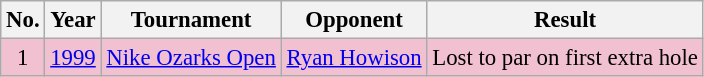<table class="wikitable" style="font-size:95%;">
<tr>
<th>No.</th>
<th>Year</th>
<th>Tournament</th>
<th>Opponent</th>
<th>Result</th>
</tr>
<tr style="background:#F2C1D1;">
<td align=center>1</td>
<td><a href='#'>1999</a></td>
<td><a href='#'>Nike Ozarks Open</a></td>
<td> <a href='#'>Ryan Howison</a></td>
<td>Lost to par on first extra hole</td>
</tr>
</table>
